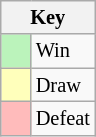<table class="wikitable" style="font-size: 85%">
<tr>
<th colspan=2>Key</th>
</tr>
<tr>
<td bgcolor=#BBF3BB style="width:1em"></td>
<td>Win</td>
</tr>
<tr>
<td bgcolor=#FFFFBB></td>
<td>Draw</td>
</tr>
<tr>
<td bgcolor=#FFBBBB></td>
<td>Defeat</td>
</tr>
</table>
